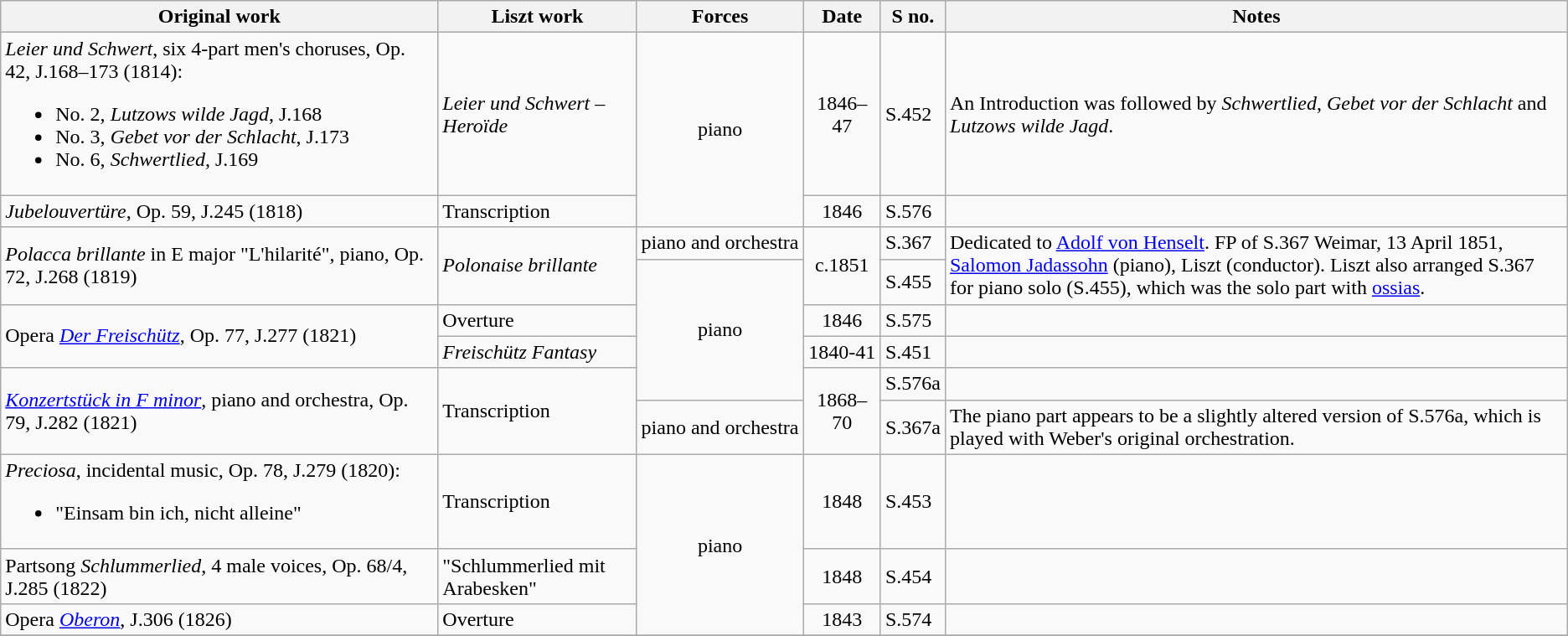<table class="wikitable">
<tr>
<th>Original work</th>
<th>Liszt work</th>
<th>Forces</th>
<th>Date</th>
<th>S no.</th>
<th>Notes</th>
</tr>
<tr>
<td><em>Leier und Schwert</em>, six 4-part men's choruses, Op. 42, J.168–173 (1814):<br><ul><li>No. 2, <em>Lutzows wilde Jagd</em>, J.168</li><li>No. 3, <em>Gebet vor der Schlacht</em>, J.173</li><li>No. 6, <em>Schwertlied</em>, J.169</li></ul></td>
<td><em>Leier und Schwert – Heroïde</em></td>
<td rowspan=2 style="text-align: center">piano</td>
<td style="text-align: center">1846–47</td>
<td>S.452</td>
<td>An Introduction was followed by <em>Schwertlied</em>, <em>Gebet vor der Schlacht</em> and <em>Lutzows wilde Jagd</em>.</td>
</tr>
<tr>
<td><em>Jubelouvertüre</em>, Op. 59, J.245 (1818)</td>
<td>Transcription</td>
<td style="text-align: center">1846</td>
<td>S.576</td>
<td></td>
</tr>
<tr>
<td rowspan=2><em>Polacca brillante</em> in E major "L'hilarité", piano, Op. 72, J.268 (1819)</td>
<td rowspan=2><em>Polonaise brillante</em></td>
<td style="text-align: center">piano and orchestra</td>
<td rowspan=2 style="text-align: center">c.1851</td>
<td>S.367</td>
<td rowspan=2>Dedicated to <a href='#'>Adolf von Henselt</a>.  FP of S.367 Weimar, 13 April 1851, <a href='#'>Salomon Jadassohn</a> (piano), Liszt (conductor). Liszt also arranged S.367 for piano solo (S.455), which was the solo part with <a href='#'>ossias</a>.</td>
</tr>
<tr>
<td rowspan=4 style="text-align: center">piano</td>
<td>S.455</td>
</tr>
<tr>
<td rowspan=2>Opera <em><a href='#'>Der Freischütz</a></em>, Op. 77, J.277 (1821)</td>
<td>Overture</td>
<td style="text-align: center">1846</td>
<td>S.575</td>
<td></td>
</tr>
<tr>
<td><em>Freischütz Fantasy</em></td>
<td style="text-align: center">1840‑41</td>
<td>S.451</td>
<td></td>
</tr>
<tr>
<td rowspan=2><em><a href='#'>Konzertstück in F minor</a></em>, piano and orchestra, Op. 79, J.282 (1821)</td>
<td rowspan=2>Transcription</td>
<td rowspan=2 style="text-align: center">1868–70</td>
<td>S.576a</td>
<td></td>
</tr>
<tr>
<td style="text-align: center">piano and orchestra</td>
<td>S.367a</td>
<td>The piano part appears to be a slightly altered version of S.576a, which is played with Weber's original orchestration.</td>
</tr>
<tr>
<td><em>Preciosa</em>, incidental music, Op. 78, J.279 (1820):<br><ul><li>"Einsam bin ich, nicht alleine"</li></ul></td>
<td>Transcription</td>
<td rowspan=3 style="text-align: center">piano</td>
<td style="text-align: center">1848</td>
<td>S.453</td>
<td></td>
</tr>
<tr>
<td>Partsong <em>Schlummerlied</em>, 4 male voices, Op. 68/4, J.285 (1822)</td>
<td>"Schlummerlied mit Arabesken"</td>
<td style="text-align: center">1848</td>
<td>S.454</td>
<td></td>
</tr>
<tr>
<td>Opera <em><a href='#'>Oberon</a></em>, J.306 (1826)</td>
<td>Overture</td>
<td style="text-align: center">1843</td>
<td>S.574</td>
<td></td>
</tr>
<tr>
</tr>
</table>
